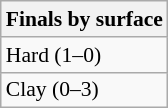<table class=wikitable style=font-size:90%>
<tr>
<th>Finals by surface</th>
</tr>
<tr>
<td>Hard (1–0)</td>
</tr>
<tr>
<td>Clay (0–3)</td>
</tr>
</table>
